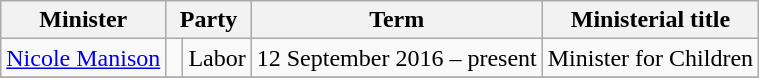<table class="sortable wikitable">
<tr>
<th>Minister</th>
<th colspan=2>Party</th>
<th>Term </th>
<th>Ministerial title</th>
</tr>
<tr>
<td><a href='#'>Nicole Manison</a></td>
<td> </td>
<td>Labor</td>
<td>12 September 2016 – present</td>
<td>Minister for Children</td>
</tr>
<tr>
</tr>
</table>
